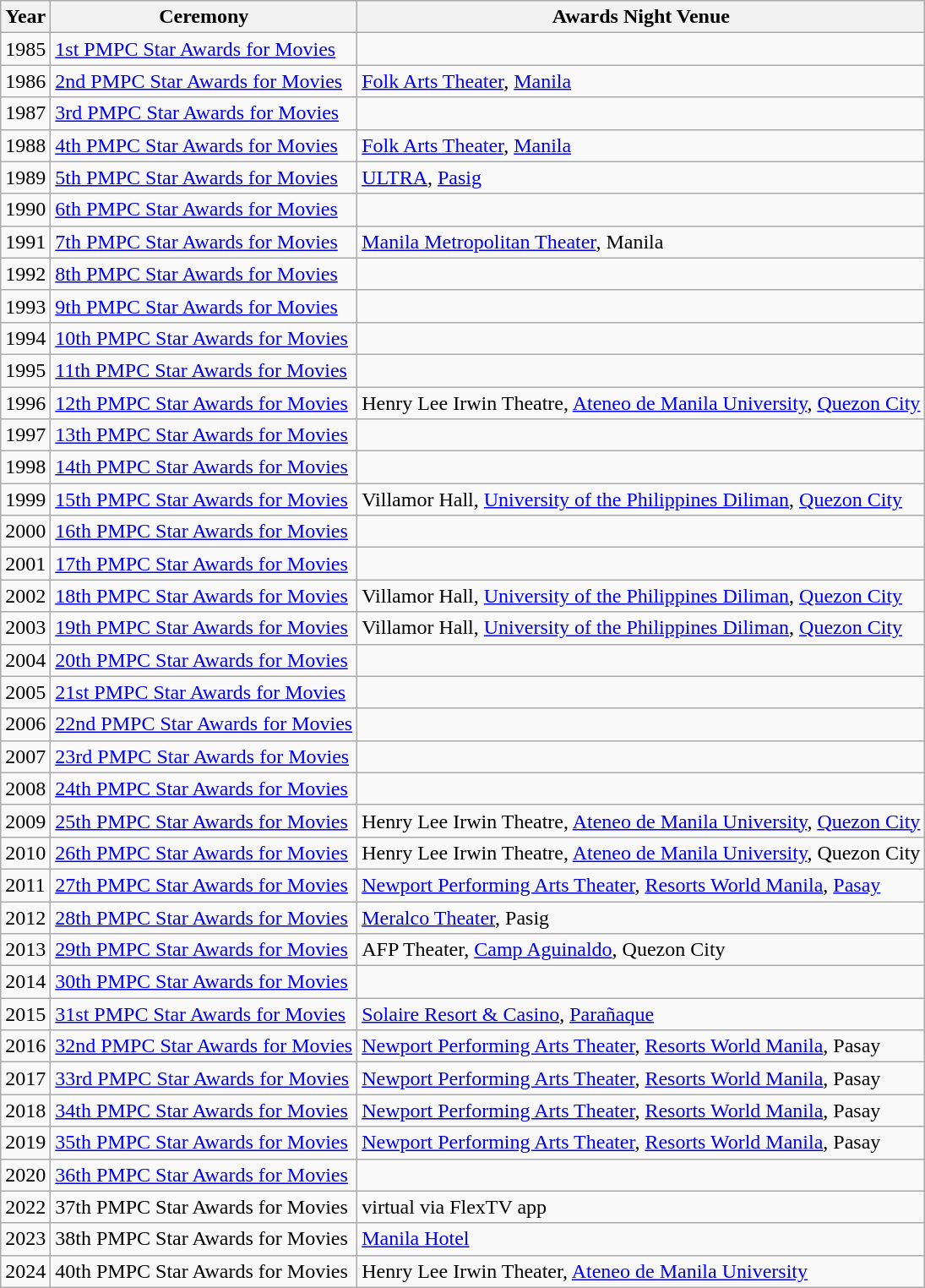<table class="wikitable sortable">
<tr>
<th>Year</th>
<th>Ceremony</th>
<th>Awards Night Venue</th>
</tr>
<tr>
<td>1985</td>
<td><a href='#'>1st PMPC Star Awards for Movies</a></td>
<td></td>
</tr>
<tr>
<td>1986</td>
<td><a href='#'>2nd PMPC Star Awards for Movies</a></td>
<td><a href='#'>Folk Arts Theater</a>, <a href='#'>Manila</a></td>
</tr>
<tr>
<td>1987</td>
<td><a href='#'>3rd PMPC Star Awards for Movies</a></td>
<td></td>
</tr>
<tr>
<td>1988</td>
<td><a href='#'>4th PMPC Star Awards for Movies</a></td>
<td><a href='#'>Folk Arts Theater</a>, <a href='#'>Manila</a></td>
</tr>
<tr>
<td>1989</td>
<td><a href='#'>5th PMPC Star Awards for Movies</a></td>
<td><a href='#'>ULTRA</a>, <a href='#'>Pasig</a></td>
</tr>
<tr>
<td>1990</td>
<td><a href='#'>6th PMPC Star Awards for Movies</a></td>
<td></td>
</tr>
<tr>
<td>1991</td>
<td><a href='#'>7th PMPC Star Awards for Movies</a></td>
<td><a href='#'>Manila Metropolitan Theater</a>, Manila</td>
</tr>
<tr>
<td>1992</td>
<td><a href='#'>8th PMPC Star Awards for Movies</a></td>
<td></td>
</tr>
<tr>
<td>1993</td>
<td><a href='#'>9th PMPC Star Awards for Movies</a></td>
<td></td>
</tr>
<tr>
<td>1994</td>
<td><a href='#'>10th PMPC Star Awards for Movies</a></td>
<td></td>
</tr>
<tr>
<td>1995</td>
<td><a href='#'>11th PMPC Star Awards for Movies</a></td>
<td></td>
</tr>
<tr>
<td>1996</td>
<td><a href='#'>12th PMPC Star Awards for Movies</a></td>
<td>Henry Lee Irwin Theatre, <a href='#'>Ateneo de Manila University</a>, <a href='#'>Quezon City</a></td>
</tr>
<tr>
<td>1997</td>
<td><a href='#'>13th PMPC Star Awards for Movies</a></td>
<td></td>
</tr>
<tr>
<td>1998</td>
<td><a href='#'>14th PMPC Star Awards for Movies</a></td>
<td></td>
</tr>
<tr>
<td>1999</td>
<td><a href='#'>15th PMPC Star Awards for Movies</a></td>
<td>Villamor Hall, <a href='#'>University of the Philippines Diliman</a>, <a href='#'>Quezon City</a></td>
</tr>
<tr>
<td>2000</td>
<td><a href='#'>16th PMPC Star Awards for Movies</a></td>
<td></td>
</tr>
<tr>
<td>2001</td>
<td><a href='#'>17th PMPC Star Awards for Movies</a></td>
<td></td>
</tr>
<tr>
<td>2002</td>
<td><a href='#'>18th PMPC Star Awards for Movies</a></td>
<td>Villamor Hall, <a href='#'>University of the Philippines Diliman</a>, <a href='#'>Quezon City</a></td>
</tr>
<tr>
<td>2003</td>
<td><a href='#'>19th PMPC Star Awards for Movies</a></td>
<td>Villamor Hall, <a href='#'>University of the Philippines Diliman</a>, <a href='#'>Quezon City</a></td>
</tr>
<tr>
<td>2004</td>
<td><a href='#'>20th PMPC Star Awards for Movies</a></td>
<td></td>
</tr>
<tr>
<td>2005</td>
<td><a href='#'>21st PMPC Star Awards for Movies</a></td>
<td></td>
</tr>
<tr>
<td>2006</td>
<td><a href='#'>22nd PMPC Star Awards for Movies</a></td>
<td></td>
</tr>
<tr>
<td>2007</td>
<td><a href='#'>23rd PMPC Star Awards for Movies</a></td>
<td></td>
</tr>
<tr>
<td>2008</td>
<td><a href='#'>24th PMPC Star Awards for Movies</a></td>
<td></td>
</tr>
<tr>
<td>2009</td>
<td><a href='#'>25th PMPC Star Awards for Movies</a></td>
<td>Henry Lee Irwin Theatre, <a href='#'>Ateneo de Manila University</a>, <a href='#'>Quezon City</a></td>
</tr>
<tr>
<td>2010</td>
<td><a href='#'>26th PMPC Star Awards for Movies</a></td>
<td>Henry Lee Irwin Theatre, <a href='#'>Ateneo de Manila University</a>, Quezon City</td>
</tr>
<tr>
<td>2011</td>
<td><a href='#'>27th PMPC Star Awards for Movies</a></td>
<td><a href='#'>Newport Performing Arts Theater</a>, <a href='#'>Resorts World Manila</a>, <a href='#'>Pasay</a></td>
</tr>
<tr>
<td>2012</td>
<td><a href='#'>28th PMPC Star Awards for Movies</a></td>
<td><a href='#'>Meralco Theater</a>, Pasig</td>
</tr>
<tr>
<td>2013</td>
<td><a href='#'>29th PMPC Star Awards for Movies</a></td>
<td>AFP Theater, <a href='#'>Camp Aguinaldo</a>, Quezon City</td>
</tr>
<tr>
<td>2014</td>
<td><a href='#'>30th PMPC Star Awards for Movies</a></td>
<td></td>
</tr>
<tr>
<td>2015</td>
<td><a href='#'>31st PMPC Star Awards for Movies</a></td>
<td><a href='#'>Solaire Resort & Casino</a>, <a href='#'>Parañaque</a></td>
</tr>
<tr>
<td>2016</td>
<td><a href='#'>32nd PMPC Star Awards for Movies</a></td>
<td><a href='#'>Newport Performing Arts Theater</a>, <a href='#'>Resorts World Manila</a>, Pasay</td>
</tr>
<tr>
<td>2017</td>
<td><a href='#'>33rd PMPC Star Awards for Movies</a></td>
<td><a href='#'>Newport Performing Arts Theater</a>, <a href='#'>Resorts World Manila</a>, Pasay</td>
</tr>
<tr>
<td>2018</td>
<td><a href='#'>34th PMPC Star Awards for Movies</a></td>
<td><a href='#'>Newport Performing Arts Theater</a>, <a href='#'>Resorts World Manila</a>, Pasay</td>
</tr>
<tr>
<td>2019</td>
<td><a href='#'>35th PMPC Star Awards for Movies</a></td>
<td><a href='#'>Newport Performing Arts Theater</a>, <a href='#'>Resorts World Manila</a>, Pasay</td>
</tr>
<tr>
<td>2020</td>
<td><a href='#'>36th PMPC Star Awards for Movies</a></td>
<td></td>
</tr>
<tr>
<td>2022</td>
<td>37th PMPC Star Awards for Movies</td>
<td>virtual via FlexTV app</td>
</tr>
<tr>
<td>2023</td>
<td>38th PMPC Star Awards for Movies</td>
<td><a href='#'>Manila Hotel</a></td>
</tr>
<tr>
<td>2024</td>
<td>40th PMPC Star Awards for Movies</td>
<td>Henry Lee Irwin Theater, <a href='#'>Ateneo de Manila University</a></td>
</tr>
</table>
